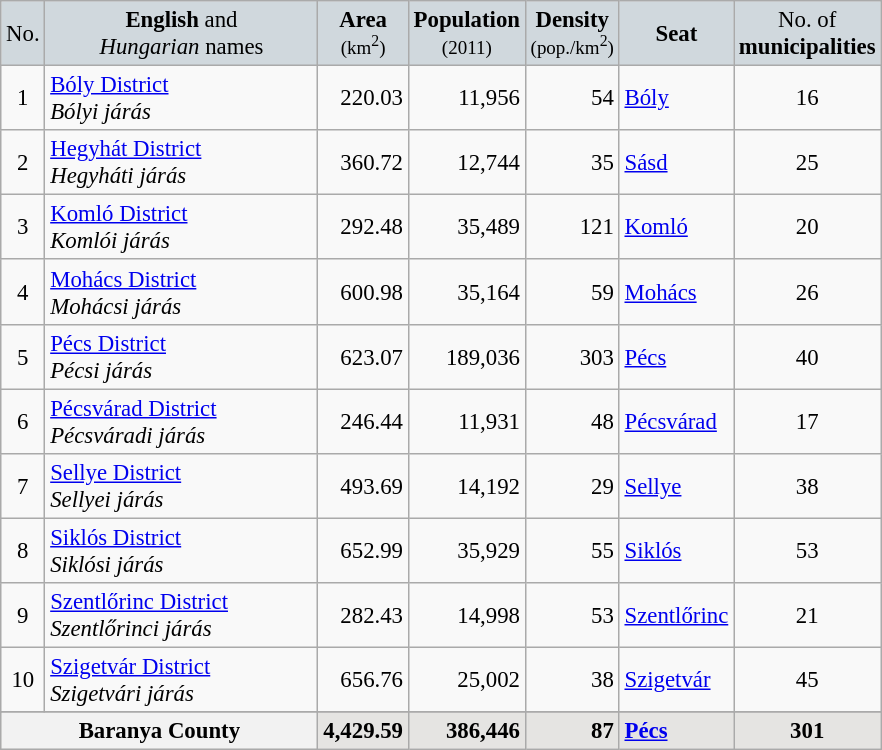<table class="wikitable" style="font-size:95%">
<tr bgcolor="D0D8DD">
<td align="center">No.</td>
<td style=width:175px; align="center"><strong>English</strong> and<br><em>Hungarian</em> names</td>
<td align="center"><strong>Area</strong><br> <small>(km<sup>2</sup>)</small></td>
<td align="center"><strong>Population</strong><br> <small>(2011)</small></td>
<td align="center"><strong>Density</strong><br> <small>(pop./km<sup>2</sup>)</small></td>
<td align="center"><strong>Seat</strong></td>
<td align="center">No. of<br><strong>municipalities</strong></td>
</tr>
<tr>
<td align="center">1</td>
<td><a href='#'>Bóly District</a><br> <em>Bólyi járás</em></td>
<td align="right">220.03</td>
<td align="right">11,956</td>
<td align="right">54</td>
<td><a href='#'>Bóly</a></td>
<td align="center">16</td>
</tr>
<tr>
<td align="center">2</td>
<td><a href='#'>Hegyhát District</a><br> <em>Hegyháti járás</em></td>
<td align="right">360.72</td>
<td align="right">12,744</td>
<td align="right">35</td>
<td><a href='#'>Sásd</a></td>
<td align="center">25</td>
</tr>
<tr>
<td align="center">3</td>
<td><a href='#'>Komló District</a><br> <em>Komlói járás</em></td>
<td align="right">292.48</td>
<td align="right">35,489</td>
<td align="right">121</td>
<td><a href='#'>Komló</a></td>
<td align="center">20</td>
</tr>
<tr>
<td align="center">4</td>
<td><a href='#'>Mohács District</a><br> <em>Mohácsi járás</em></td>
<td align="right">600.98</td>
<td align="right">35,164</td>
<td align="right">59</td>
<td><a href='#'>Mohács</a></td>
<td align="center">26</td>
</tr>
<tr>
<td align="center">5</td>
<td><a href='#'>Pécs District</a><br> <em>Pécsi járás</em></td>
<td align="right">623.07</td>
<td align="right">189,036</td>
<td align="right">303</td>
<td><a href='#'>Pécs</a></td>
<td align="center">40</td>
</tr>
<tr>
<td align="center">6</td>
<td><a href='#'>Pécsvárad District</a><br> <em>Pécsváradi járás</em></td>
<td align="right">246.44</td>
<td align="right">11,931</td>
<td align="right">48</td>
<td><a href='#'>Pécsvárad</a></td>
<td align="center">17</td>
</tr>
<tr>
<td align="center">7</td>
<td><a href='#'>Sellye District</a><br> <em>Sellyei járás</em></td>
<td align="right">493.69</td>
<td align="right">14,192</td>
<td align="right">29</td>
<td><a href='#'>Sellye</a></td>
<td align="center">38</td>
</tr>
<tr>
<td align="center">8</td>
<td><a href='#'>Siklós District</a><br> <em>Siklósi járás</em></td>
<td align="right">652.99</td>
<td align="right">35,929</td>
<td align="right">55</td>
<td><a href='#'>Siklós</a></td>
<td align="center">53</td>
</tr>
<tr>
<td align="center">9</td>
<td><a href='#'>Szentlőrinc District</a><br> <em>Szentlőrinci járás</em></td>
<td align="right">282.43</td>
<td align="right">14,998</td>
<td align="right">53</td>
<td><a href='#'>Szentlőrinc</a></td>
<td align="center">21</td>
</tr>
<tr>
<td align="center">10</td>
<td><a href='#'>Szigetvár District</a><br> <em>Szigetvári járás</em></td>
<td align="right">656.76</td>
<td align="right">25,002</td>
<td align="right">38</td>
<td><a href='#'>Szigetvár</a></td>
<td align="center">45</td>
</tr>
<tr>
</tr>
<tr bgcolor="E5E4E2">
<th colspan="2">Baranya County</th>
<td align="right"><strong>4,429.59</strong></td>
<td align="right"><strong>386,446</strong></td>
<td align="right"><strong>87</strong></td>
<td><strong><a href='#'>Pécs</a></strong></td>
<td align="center"><strong>301</strong></td>
</tr>
</table>
